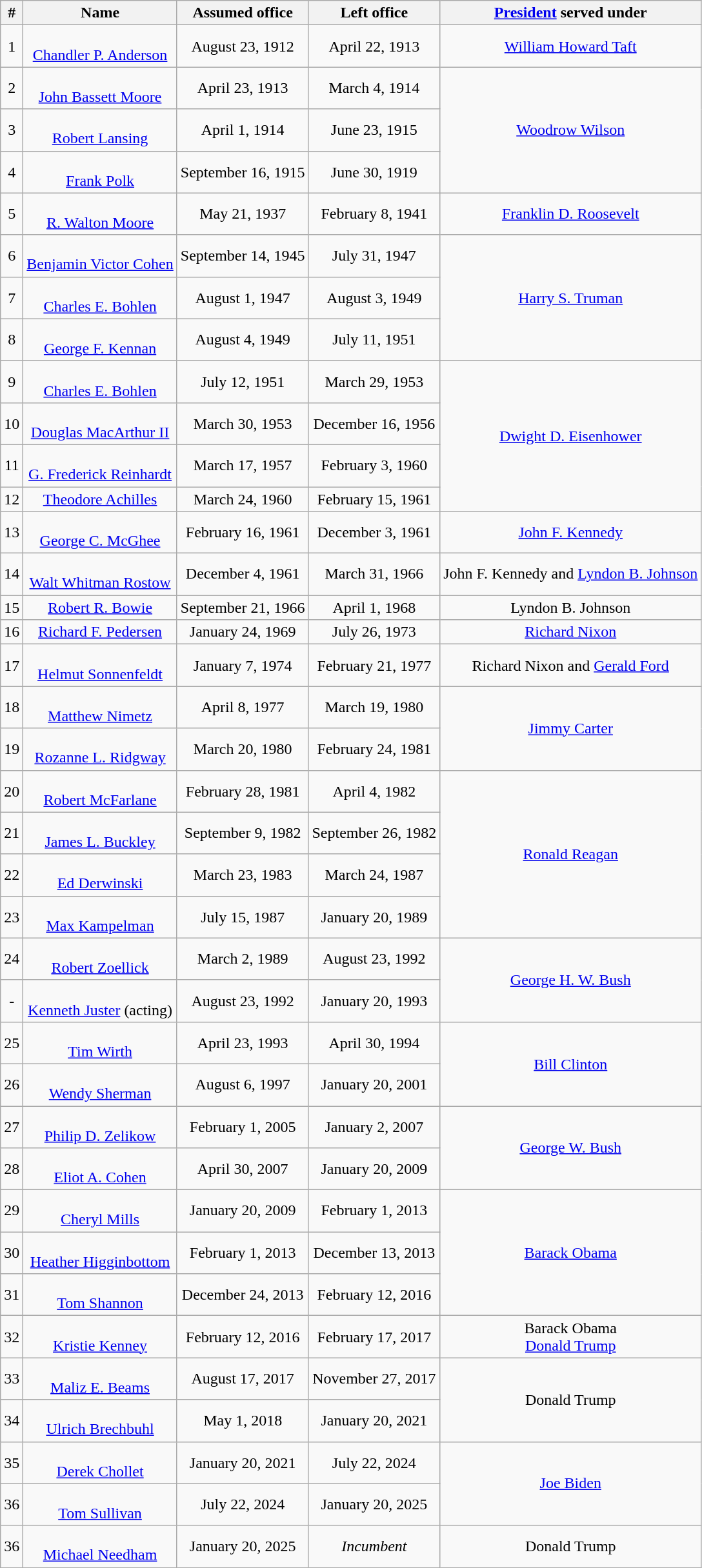<table class="wikitable" style="text-align:center">
<tr>
<th>#</th>
<th>Name</th>
<th>Assumed office</th>
<th>Left office</th>
<th><a href='#'>President</a> served under</th>
</tr>
<tr>
<td>1</td>
<td><br><a href='#'>Chandler P. Anderson</a></td>
<td>August 23, 1912</td>
<td>April 22, 1913</td>
<td><a href='#'>William Howard Taft</a></td>
</tr>
<tr>
<td>2</td>
<td><br><a href='#'>John Bassett Moore</a></td>
<td>April 23, 1913</td>
<td>March 4, 1914</td>
<td rowspan="3"><a href='#'>Woodrow Wilson</a></td>
</tr>
<tr>
<td>3</td>
<td><br><a href='#'>Robert Lansing</a></td>
<td>April 1, 1914</td>
<td>June 23, 1915</td>
</tr>
<tr>
<td>4</td>
<td><br><a href='#'>Frank Polk</a></td>
<td>September 16, 1915</td>
<td>June 30, 1919</td>
</tr>
<tr>
<td>5</td>
<td><br><a href='#'>R. Walton Moore</a></td>
<td>May 21, 1937</td>
<td>February 8, 1941</td>
<td><a href='#'>Franklin D. Roosevelt</a></td>
</tr>
<tr>
<td>6</td>
<td><br><a href='#'>Benjamin Victor Cohen</a></td>
<td>September 14, 1945</td>
<td>July 31, 1947</td>
<td rowspan="3"><a href='#'>Harry S. Truman</a></td>
</tr>
<tr>
<td>7</td>
<td><br><a href='#'>Charles E. Bohlen</a></td>
<td>August 1, 1947</td>
<td>August 3, 1949</td>
</tr>
<tr>
<td>8</td>
<td><br><a href='#'>George F. Kennan</a></td>
<td>August 4, 1949</td>
<td>July 11, 1951</td>
</tr>
<tr>
<td>9</td>
<td><br><a href='#'>Charles E. Bohlen</a></td>
<td>July 12, 1951</td>
<td>March 29, 1953</td>
<td rowspan="4"><a href='#'>Dwight D. Eisenhower</a></td>
</tr>
<tr>
<td>10</td>
<td><br><a href='#'>Douglas MacArthur II</a></td>
<td>March 30, 1953</td>
<td>December 16, 1956</td>
</tr>
<tr>
<td>11</td>
<td><br><a href='#'>G. Frederick Reinhardt</a></td>
<td>March 17, 1957</td>
<td>February 3, 1960</td>
</tr>
<tr>
<td>12</td>
<td><a href='#'>Theodore Achilles</a></td>
<td>March 24, 1960</td>
<td>February 15, 1961</td>
</tr>
<tr>
<td>13</td>
<td><br><a href='#'>George C. McGhee</a></td>
<td>February 16, 1961</td>
<td>December 3, 1961</td>
<td><a href='#'>John F. Kennedy</a></td>
</tr>
<tr>
<td>14</td>
<td><br><a href='#'>Walt Whitman Rostow</a></td>
<td>December 4, 1961</td>
<td>March 31, 1966</td>
<td>John F. Kennedy and <a href='#'>Lyndon B. Johnson</a></td>
</tr>
<tr>
<td>15</td>
<td><a href='#'>Robert R. Bowie</a></td>
<td>September 21, 1966</td>
<td>April 1, 1968</td>
<td>Lyndon B. Johnson</td>
</tr>
<tr>
<td>16</td>
<td><a href='#'>Richard F. Pedersen</a></td>
<td>January 24, 1969</td>
<td>July 26, 1973</td>
<td><a href='#'>Richard Nixon</a></td>
</tr>
<tr>
<td>17</td>
<td><br><a href='#'>Helmut Sonnenfeldt</a></td>
<td>January 7, 1974</td>
<td>February 21, 1977</td>
<td>Richard Nixon and <a href='#'>Gerald Ford</a></td>
</tr>
<tr>
<td>18</td>
<td><br><a href='#'>Matthew Nimetz</a></td>
<td>April 8, 1977</td>
<td>March 19, 1980</td>
<td rowspan="2"><a href='#'>Jimmy Carter</a></td>
</tr>
<tr>
<td>19</td>
<td><br><a href='#'>Rozanne L. Ridgway</a></td>
<td>March 20, 1980</td>
<td>February 24, 1981</td>
</tr>
<tr>
<td>20</td>
<td><br><a href='#'>Robert McFarlane</a></td>
<td>February 28, 1981</td>
<td>April 4, 1982</td>
<td rowspan="4"><a href='#'>Ronald Reagan</a></td>
</tr>
<tr>
<td>21</td>
<td><br><a href='#'>James L. Buckley</a></td>
<td>September 9, 1982</td>
<td>September 26, 1982</td>
</tr>
<tr>
<td>22</td>
<td><br><a href='#'>Ed Derwinski</a></td>
<td>March 23, 1983</td>
<td>March 24, 1987</td>
</tr>
<tr>
<td>23</td>
<td><br><a href='#'>Max Kampelman</a></td>
<td>July 15, 1987</td>
<td>January 20, 1989</td>
</tr>
<tr>
<td>24</td>
<td><br><a href='#'>Robert Zoellick</a></td>
<td>March 2, 1989</td>
<td>August 23, 1992</td>
<td rowspan="2"><a href='#'>George H. W. Bush</a></td>
</tr>
<tr>
<td>-</td>
<td><br><a href='#'>Kenneth Juster</a> (acting)</td>
<td>August 23, 1992</td>
<td>January 20, 1993</td>
</tr>
<tr>
<td>25</td>
<td><br><a href='#'>Tim Wirth</a></td>
<td>April 23, 1993</td>
<td>April 30, 1994</td>
<td rowspan="2"><a href='#'>Bill Clinton</a></td>
</tr>
<tr>
<td>26</td>
<td><br><a href='#'>Wendy Sherman</a></td>
<td>August 6, 1997</td>
<td>January 20, 2001</td>
</tr>
<tr>
<td>27</td>
<td><br><a href='#'>Philip D. Zelikow</a></td>
<td>February 1, 2005</td>
<td>January 2, 2007</td>
<td rowspan="2"><a href='#'>George W. Bush</a></td>
</tr>
<tr>
<td>28</td>
<td><br><a href='#'>Eliot A. Cohen</a></td>
<td>April 30, 2007</td>
<td>January 20, 2009</td>
</tr>
<tr>
<td>29</td>
<td><br><a href='#'>Cheryl Mills</a></td>
<td>January 20, 2009</td>
<td>February 1, 2013</td>
<td rowspan="3"><a href='#'>Barack Obama</a></td>
</tr>
<tr>
<td>30</td>
<td><br><a href='#'>Heather Higginbottom</a></td>
<td>February 1, 2013</td>
<td>December 13, 2013</td>
</tr>
<tr>
<td>31</td>
<td><br><a href='#'>Tom Shannon</a></td>
<td>December 24, 2013</td>
<td>February 12, 2016</td>
</tr>
<tr>
<td>32</td>
<td><br><a href='#'>Kristie Kenney</a></td>
<td>February 12, 2016</td>
<td>February 17, 2017</td>
<td>Barack Obama<br><a href='#'>Donald Trump</a></td>
</tr>
<tr>
<td>33</td>
<td><br><a href='#'>Maliz E. Beams</a></td>
<td>August 17, 2017</td>
<td>November 27, 2017</td>
<td rowspan="2">Donald Trump</td>
</tr>
<tr>
<td>34</td>
<td><br><a href='#'>Ulrich Brechbuhl</a></td>
<td>May 1, 2018</td>
<td>January 20, 2021</td>
</tr>
<tr>
<td>35</td>
<td><br><a href='#'>Derek Chollet</a></td>
<td>January 20, 2021</td>
<td>July 22, 2024</td>
<td rowspan="2"><a href='#'>Joe Biden</a></td>
</tr>
<tr>
<td>36</td>
<td><br><a href='#'>Tom Sullivan</a></td>
<td>July 22, 2024</td>
<td>January 20, 2025</td>
</tr>
<tr>
<td>36</td>
<td><br><a href='#'>Michael Needham</a></td>
<td>January 20, 2025</td>
<td><em>Incumbent</td>
<td>Donald Trump</td>
</tr>
</table>
